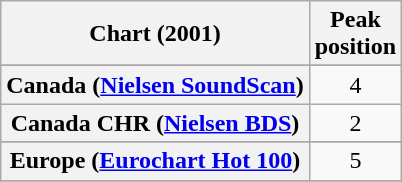<table class="wikitable sortable plainrowheaders" style="text-align:center">
<tr>
<th scope="col">Chart (2001)</th>
<th scope="col">Peak<br>position</th>
</tr>
<tr>
</tr>
<tr>
</tr>
<tr>
</tr>
<tr>
</tr>
<tr>
</tr>
<tr>
<th scope="row">Canada (<a href='#'>Nielsen SoundScan</a>)</th>
<td>4</td>
</tr>
<tr>
<th scope="row">Canada CHR (<a href='#'>Nielsen BDS</a>)</th>
<td>2</td>
</tr>
<tr>
</tr>
<tr>
<th scope="row">Europe (<a href='#'>Eurochart Hot 100</a>)</th>
<td>5</td>
</tr>
<tr>
</tr>
<tr>
</tr>
<tr>
</tr>
<tr>
</tr>
<tr>
</tr>
<tr>
</tr>
<tr>
</tr>
<tr>
</tr>
<tr>
</tr>
<tr>
</tr>
<tr>
</tr>
<tr>
</tr>
<tr>
</tr>
<tr>
</tr>
<tr>
</tr>
<tr>
</tr>
<tr>
</tr>
<tr>
</tr>
<tr>
</tr>
<tr>
</tr>
<tr>
</tr>
</table>
